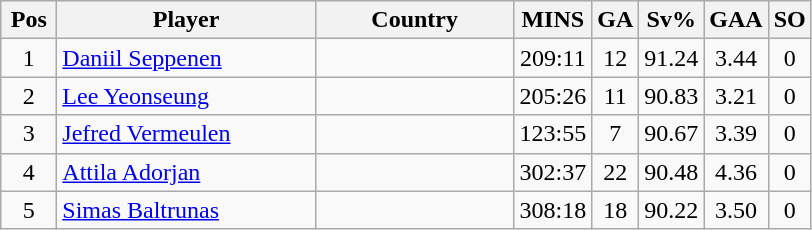<table class="wikitable sortable" style="text-align: center;">
<tr>
<th width=30>Pos</th>
<th width=165>Player</th>
<th width=125>Country</th>
<th width=20>MINS</th>
<th width=20>GA</th>
<th width=20>Sv%</th>
<th width=20>GAA</th>
<th width=20>SO</th>
</tr>
<tr>
<td>1</td>
<td align=left><a href='#'>Daniil Seppenen</a></td>
<td align=left></td>
<td>209:11</td>
<td>12</td>
<td>91.24</td>
<td>3.44</td>
<td>0</td>
</tr>
<tr>
<td>2</td>
<td align=left><a href='#'>Lee Yeonseung</a></td>
<td align=left></td>
<td>205:26</td>
<td>11</td>
<td>90.83</td>
<td>3.21</td>
<td>0</td>
</tr>
<tr>
<td>3</td>
<td align=left><a href='#'>Jefred Vermeulen</a></td>
<td align=left></td>
<td>123:55</td>
<td>7</td>
<td>90.67</td>
<td>3.39</td>
<td>0</td>
</tr>
<tr>
<td>4</td>
<td align=left><a href='#'>Attila Adorjan</a></td>
<td align=left></td>
<td>302:37</td>
<td>22</td>
<td>90.48</td>
<td>4.36</td>
<td>0</td>
</tr>
<tr>
<td>5</td>
<td align=left><a href='#'>Simas Baltrunas</a></td>
<td align=left></td>
<td>308:18</td>
<td>18</td>
<td>90.22</td>
<td>3.50</td>
<td>0</td>
</tr>
</table>
